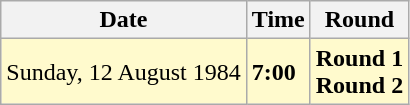<table class="wikitable">
<tr>
<th>Date</th>
<th>Time</th>
<th>Round</th>
</tr>
<tr style=background:lemonchiffon>
<td>Sunday, 12 August 1984</td>
<td><strong>7:00</strong></td>
<td><strong>Round 1</strong><br><strong>Round 2</strong></td>
</tr>
</table>
